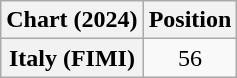<table class="wikitable sortable plainrowheaders" style="text-align:center">
<tr>
<th scope="col">Chart (2024)</th>
<th scope="col">Position</th>
</tr>
<tr>
<th scope="row">Italy (FIMI)</th>
<td>56</td>
</tr>
</table>
